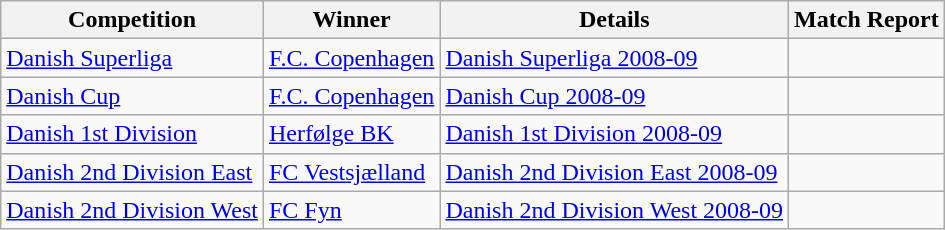<table class="wikitable">
<tr>
<th>Competition</th>
<th>Winner</th>
<th>Details</th>
<th>Match Report</th>
</tr>
<tr>
<td><a href='#'>Danish Superliga</a></td>
<td><a href='#'>F.C. Copenhagen</a></td>
<td><a href='#'>Danish Superliga 2008-09</a></td>
<td></td>
</tr>
<tr>
<td><a href='#'>Danish Cup</a></td>
<td><a href='#'>F.C. Copenhagen</a></td>
<td><a href='#'>Danish Cup 2008-09</a></td>
<td></td>
</tr>
<tr>
<td><a href='#'>Danish 1st Division</a></td>
<td><a href='#'>Herfølge BK</a></td>
<td><a href='#'>Danish 1st Division 2008-09</a></td>
<td></td>
</tr>
<tr>
<td><a href='#'>Danish 2nd Division East</a></td>
<td><a href='#'>FC Vestsjælland</a></td>
<td><a href='#'>Danish 2nd Division East 2008-09</a></td>
<td></td>
</tr>
<tr>
<td><a href='#'>Danish 2nd Division West</a></td>
<td><a href='#'>FC Fyn</a></td>
<td><a href='#'>Danish 2nd Division West 2008-09</a></td>
<td></td>
</tr>
</table>
